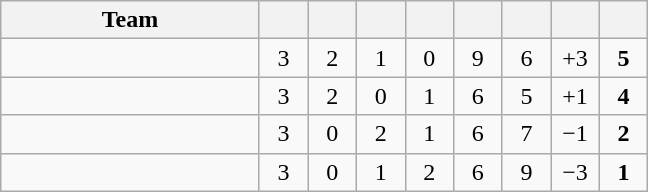<table class="wikitable" style="text-align: center;">
<tr>
<th width="165">Team</th>
<th width="25"></th>
<th width="25"></th>
<th width="25"></th>
<th width="25"></th>
<th width="25"></th>
<th width="25"></th>
<th width="25"></th>
<th width="25"></th>
</tr>
<tr>
<td style="text-align:left"></td>
<td>3</td>
<td>2</td>
<td>1</td>
<td>0</td>
<td>9</td>
<td>6</td>
<td>+3</td>
<td><strong>5</strong></td>
</tr>
<tr>
<td style="text-align:left"></td>
<td>3</td>
<td>2</td>
<td>0</td>
<td>1</td>
<td>6</td>
<td>5</td>
<td>+1</td>
<td><strong>4</strong></td>
</tr>
<tr>
<td style="text-align:left"></td>
<td>3</td>
<td>0</td>
<td>2</td>
<td>1</td>
<td>6</td>
<td>7</td>
<td>−1</td>
<td><strong>2</strong></td>
</tr>
<tr>
<td style="text-align:left"></td>
<td>3</td>
<td>0</td>
<td>1</td>
<td>2</td>
<td>6</td>
<td>9</td>
<td>−3</td>
<td><strong>1</strong></td>
</tr>
</table>
